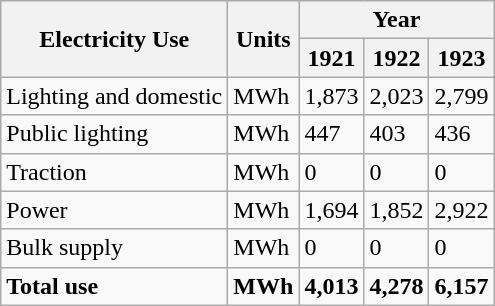<table class="wikitable">
<tr>
<th rowspan="2">Electricity  Use</th>
<th rowspan="2">Units</th>
<th colspan="3">Year</th>
</tr>
<tr>
<th>1921</th>
<th>1922</th>
<th>1923</th>
</tr>
<tr>
<td>Lighting  and domestic</td>
<td>MWh</td>
<td>1,873</td>
<td>2,023</td>
<td>2,799</td>
</tr>
<tr>
<td>Public  lighting</td>
<td>MWh</td>
<td>447</td>
<td>403</td>
<td>436</td>
</tr>
<tr>
<td>Traction</td>
<td>MWh</td>
<td>0</td>
<td>0</td>
<td>0</td>
</tr>
<tr>
<td>Power</td>
<td>MWh</td>
<td>1,694</td>
<td>1,852</td>
<td>2,922</td>
</tr>
<tr>
<td>Bulk  supply</td>
<td>MWh</td>
<td>0</td>
<td>0</td>
<td>0</td>
</tr>
<tr>
<td><strong>Total  use</strong></td>
<td><strong>MWh</strong></td>
<td><strong>4,013</strong></td>
<td><strong>4,278</strong></td>
<td><strong>6,157</strong></td>
</tr>
</table>
